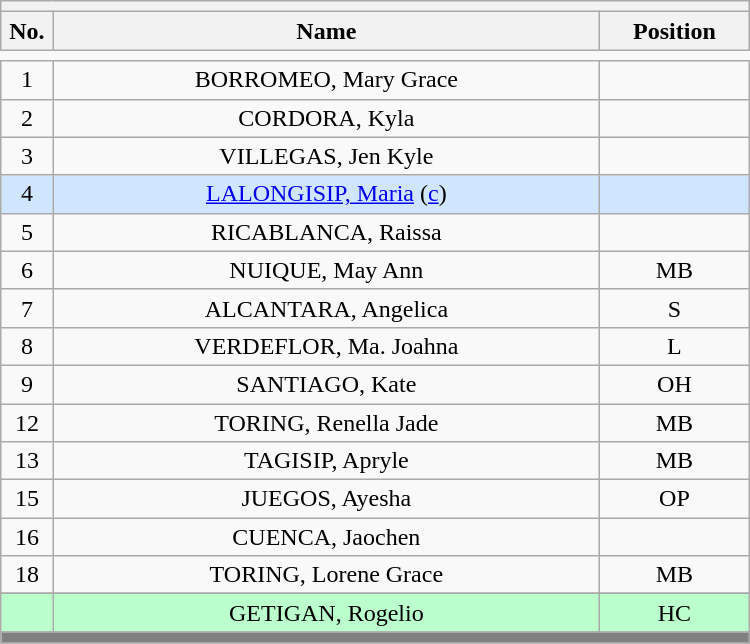<table class='wikitable mw-collapsible mw-collapsed' style="text-align: center; width: 500px; border: none">
<tr>
<th style='text-align: left;' colspan=3></th>
</tr>
<tr>
<th style='width: 7%;'>No.</th>
<th>Name</th>
<th style='width: 20%;'>Position</th>
</tr>
<tr>
<td style='border: none;'></td>
</tr>
<tr>
<td>1</td>
<td>BORROMEO, Mary Grace</td>
<td></td>
</tr>
<tr>
<td>2</td>
<td>CORDORA, Kyla</td>
<td></td>
</tr>
<tr>
<td>3</td>
<td>VILLEGAS, Jen Kyle</td>
<td></td>
</tr>
<tr style="background:#D0E6FF">
<td>4</td>
<td><a href='#'>LALONGISIP, Maria</a> (<a href='#'>c</a>)</td>
<td></td>
</tr>
<tr>
<td>5</td>
<td>RICABLANCA, Raissa</td>
<td></td>
</tr>
<tr>
<td>6</td>
<td>NUIQUE, May Ann</td>
<td>MB</td>
</tr>
<tr>
<td>7</td>
<td>ALCANTARA, Angelica</td>
<td>S</td>
</tr>
<tr>
<td>8</td>
<td>VERDEFLOR, Ma. Joahna</td>
<td>L</td>
</tr>
<tr>
<td>9</td>
<td>SANTIAGO, Kate</td>
<td>OH</td>
</tr>
<tr>
<td>12</td>
<td>TORING, Renella Jade</td>
<td>MB</td>
</tr>
<tr>
<td>13</td>
<td>TAGISIP, Apryle</td>
<td>MB</td>
</tr>
<tr>
<td>15</td>
<td>JUEGOS, Ayesha</td>
<td>OP</td>
</tr>
<tr>
<td>16</td>
<td>CUENCA, Jaochen</td>
<td></td>
</tr>
<tr>
<td>18</td>
<td>TORING, Lorene Grace</td>
<td>MB</td>
</tr>
<tr>
</tr>
<tr style="background:#BBFFCC">
<td></td>
<td>GETIGAN, Rogelio</td>
<td>HC</td>
</tr>
<tr>
<th style='background: grey;' colspan=3></th>
</tr>
</table>
